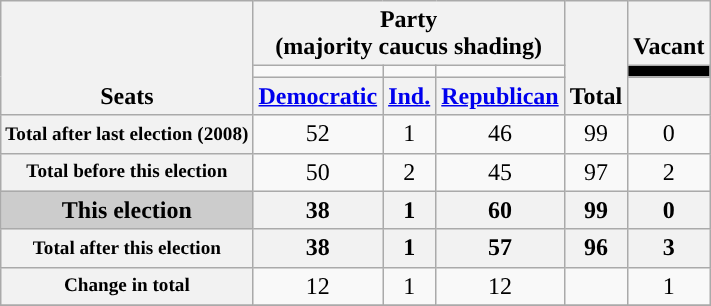<table class=wikitable style="text-align:center">
<tr style="vertical-align:bottom;">
<th rowspan=3>Seats</th>
<th colspan=3>Party <div>(majority caucus shading)</div></th>
<th rowspan=3>Total</th>
<th>Vacant</th>
</tr>
<tr style="height:5px">
<td style="background-color:"></td>
<td style="background-color:"></td>
<td style="background-color:"></td>
<td style="background-color:black"></td>
</tr>
<tr>
<th><a href='#'>Democratic</a></th>
<th><a href='#'>Ind.</a></th>
<th><a href='#'>Republican</a></th>
<th></th>
</tr>
<tr>
<th nowrap style="font-size:80%">Total after last election (2008)</th>
<td>52</td>
<td>1</td>
<td>46</td>
<td>99</td>
<td>0</td>
</tr>
<tr>
<th nowrap style="font-size:80%">Total before this election</th>
<td>50</td>
<td>2</td>
<td>45</td>
<td>97</td>
<td>2</td>
</tr>
<tr>
<th style="background:#ccc">This election</th>
<th>38</th>
<th>1</th>
<th>60</th>
<th>99</th>
<th>0</th>
</tr>
<tr>
<th nowrap style="font-size:80%">Total after this election</th>
<th>38</th>
<th>1</th>
<th>57</th>
<th>96</th>
<th>3</th>
</tr>
<tr>
<th nowrap style="font-size:80%">Change in total</th>
<td> 12</td>
<td> 1</td>
<td> 12</td>
<td></td>
<td> 1</td>
</tr>
<tr>
</tr>
</table>
